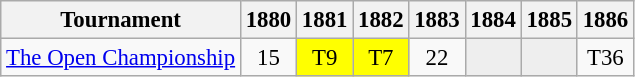<table class="wikitable" style="font-size:95%;text-align:center;">
<tr>
<th>Tournament</th>
<th>1880</th>
<th>1881</th>
<th>1882</th>
<th>1883</th>
<th>1884</th>
<th>1885</th>
<th>1886</th>
</tr>
<tr>
<td align=left><a href='#'>The Open Championship</a></td>
<td>15</td>
<td style="background:yellow;">T9</td>
<td style="background:yellow;">T7</td>
<td>22</td>
<td style="background:#eeeeee;"></td>
<td style="background:#eeeeee;"></td>
<td>T36</td>
</tr>
</table>
